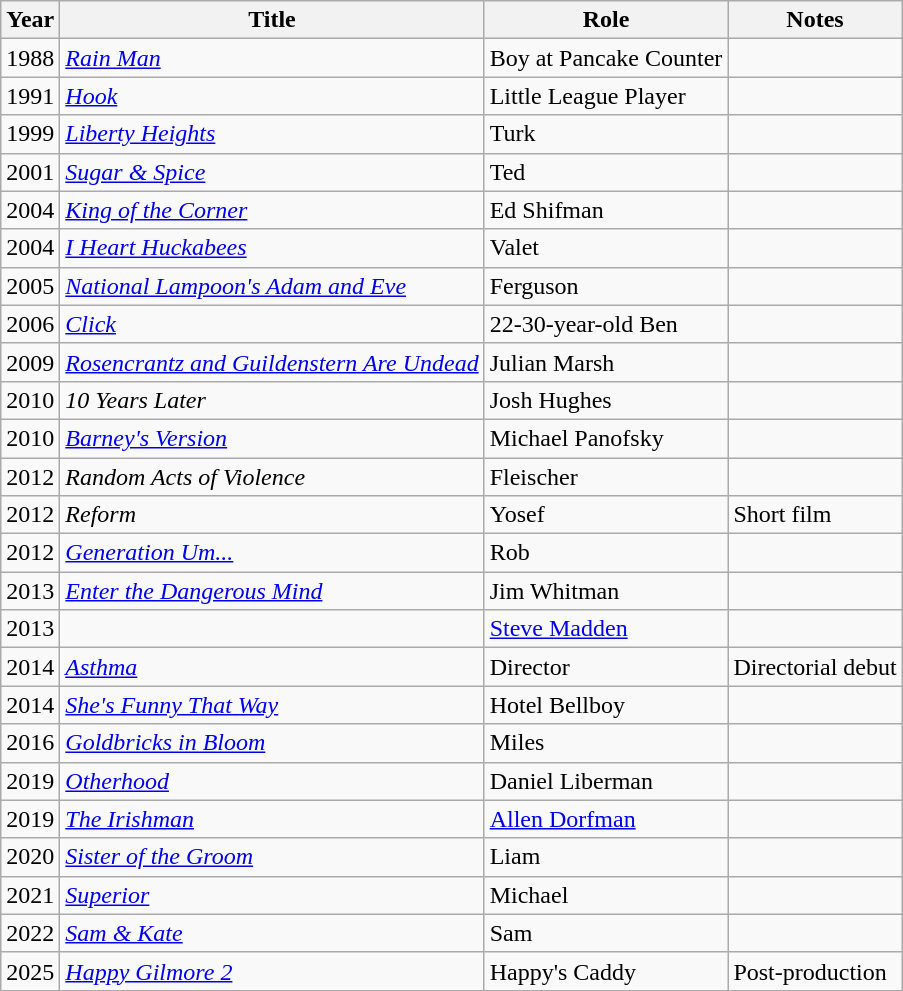<table class="wikitable sortable">
<tr>
<th>Year</th>
<th>Title</th>
<th>Role</th>
<th class=unsortable>Notes</th>
</tr>
<tr>
<td>1988</td>
<td><em><a href='#'>Rain Man</a></em></td>
<td>Boy at Pancake Counter</td>
<td></td>
</tr>
<tr>
<td>1991</td>
<td><em><a href='#'>Hook</a></em></td>
<td>Little League Player</td>
<td></td>
</tr>
<tr>
<td>1999</td>
<td><em><a href='#'>Liberty Heights</a></em></td>
<td>Turk</td>
<td></td>
</tr>
<tr>
<td>2001</td>
<td><em><a href='#'>Sugar & Spice</a></em></td>
<td>Ted</td>
<td></td>
</tr>
<tr>
<td>2004</td>
<td><em><a href='#'>King of the Corner</a></em></td>
<td>Ed Shifman</td>
<td></td>
</tr>
<tr>
<td>2004</td>
<td><em><a href='#'>I Heart Huckabees</a></em></td>
<td>Valet</td>
<td></td>
</tr>
<tr>
<td>2005</td>
<td><em><a href='#'>National Lampoon's Adam and Eve</a></em></td>
<td>Ferguson</td>
<td></td>
</tr>
<tr>
<td>2006</td>
<td><em><a href='#'>Click</a></em></td>
<td>22-30-year-old Ben</td>
<td></td>
</tr>
<tr>
<td>2009</td>
<td><em><a href='#'>Rosencrantz and Guildenstern Are Undead</a></em></td>
<td>Julian Marsh</td>
<td></td>
</tr>
<tr>
<td>2010</td>
<td><em>10 Years Later</em></td>
<td>Josh Hughes</td>
<td></td>
</tr>
<tr>
<td>2010</td>
<td><em><a href='#'>Barney's Version</a></em></td>
<td>Michael Panofsky</td>
<td></td>
</tr>
<tr>
<td>2012</td>
<td><em>Random Acts of Violence</em></td>
<td>Fleischer</td>
<td></td>
</tr>
<tr>
<td>2012</td>
<td><em>Reform</em></td>
<td>Yosef</td>
<td>Short film</td>
</tr>
<tr>
<td>2012</td>
<td><em><a href='#'>Generation Um...</a></em></td>
<td>Rob</td>
<td></td>
</tr>
<tr>
<td>2013</td>
<td><em><a href='#'>Enter the Dangerous Mind</a></em></td>
<td>Jim Whitman</td>
<td></td>
</tr>
<tr>
<td>2013</td>
<td><em></em></td>
<td><a href='#'>Steve Madden</a></td>
<td></td>
</tr>
<tr>
<td>2014</td>
<td><em><a href='#'>Asthma</a></em></td>
<td>Director</td>
<td>Directorial debut</td>
</tr>
<tr>
<td>2014</td>
<td><em><a href='#'>She's Funny That Way</a></em></td>
<td>Hotel Bellboy</td>
<td></td>
</tr>
<tr>
<td>2016</td>
<td><em><a href='#'>Goldbricks in Bloom</a></em></td>
<td>Miles</td>
<td></td>
</tr>
<tr>
<td>2019</td>
<td><em><a href='#'>Otherhood</a></em></td>
<td>Daniel Liberman</td>
<td></td>
</tr>
<tr>
<td>2019</td>
<td><em><a href='#'>The Irishman</a></em></td>
<td><a href='#'>Allen Dorfman</a></td>
<td></td>
</tr>
<tr>
<td>2020</td>
<td><em><a href='#'>Sister of the Groom</a></em></td>
<td>Liam</td>
<td></td>
</tr>
<tr>
<td>2021</td>
<td><em><a href='#'>Superior</a></em></td>
<td>Michael</td>
<td></td>
</tr>
<tr>
<td>2022</td>
<td><em><a href='#'>Sam & Kate</a></em></td>
<td>Sam</td>
<td></td>
</tr>
<tr>
<td>2025</td>
<td><em><a href='#'>Happy Gilmore 2</a></em></td>
<td>Happy's Caddy</td>
<td>Post-production</td>
</tr>
<tr>
</tr>
</table>
